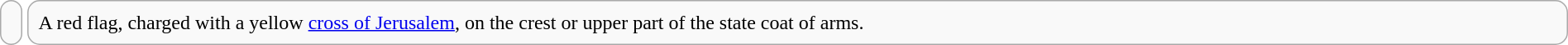<table style="border-spacing:4px; margin:1em -4px 3px;">
<tr>
<td style="border:1px solid #aaa; vertical-align:middle; color:#000; padding:5px 8px; border-radius:10px; background:#f9f9f9;"></td>
<td style="width:100%; border:1px solid #aaa; background:#f9f9f9; vertical-align:middle; padding:8px; border-radius:10px;">A red flag, charged with a yellow <a href='#'>cross of Jerusalem</a>, on the crest or upper part of the state coat of arms.</td>
</tr>
</table>
